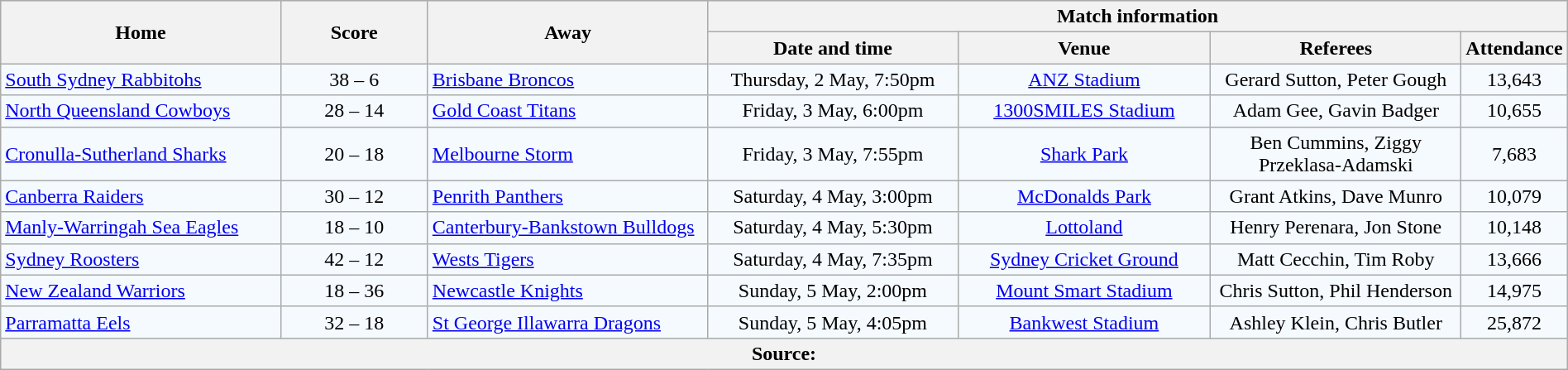<table class="wikitable" style="border-collapse:collapse; text-align:center; width:100%;">
<tr style="background:#c1d8ff;">
<th rowspan="2" style="width:19%;">Home</th>
<th rowspan="2" style="width:10%;">Score</th>
<th rowspan="2" style="width:19%;">Away</th>
<th colspan="6">Match information</th>
</tr>
<tr style="background:#efefef;">
<th width="17%">Date and time</th>
<th width="17%">Venue</th>
<th width="17%">Referees</th>
<th width="5%">Attendance</th>
</tr>
<tr style="text-align:center; background:#f5faff;">
<td align="left"> <a href='#'>South Sydney Rabbitohs</a></td>
<td>38 – 6</td>
<td align="left"> <a href='#'>Brisbane Broncos</a></td>
<td>Thursday, 2 May, 7:50pm</td>
<td><a href='#'>ANZ Stadium</a></td>
<td>Gerard Sutton, Peter Gough</td>
<td>13,643</td>
</tr>
<tr style="text-align:center; background:#f5faff;">
<td align="left"> <a href='#'>North Queensland Cowboys</a></td>
<td>28 – 14</td>
<td align="left"> <a href='#'>Gold Coast Titans</a></td>
<td>Friday, 3 May, 6:00pm</td>
<td><a href='#'>1300SMILES Stadium</a></td>
<td>Adam Gee, Gavin Badger</td>
<td>10,655</td>
</tr>
<tr style="text-align:center; background:#f5faff;">
<td align="left"> <a href='#'>Cronulla-Sutherland Sharks</a></td>
<td>20 – 18</td>
<td align="left"> <a href='#'>Melbourne Storm</a></td>
<td>Friday, 3 May, 7:55pm</td>
<td><a href='#'>Shark Park</a></td>
<td>Ben Cummins, Ziggy Przeklasa-Adamski</td>
<td>7,683</td>
</tr>
<tr style="text-align:center; background:#f5faff;">
<td align="left"> <a href='#'>Canberra Raiders</a></td>
<td>30 – 12</td>
<td align="left"> <a href='#'>Penrith Panthers</a></td>
<td>Saturday, 4 May, 3:00pm</td>
<td><a href='#'> McDonalds Park</a></td>
<td>Grant Atkins, Dave Munro</td>
<td>10,079</td>
</tr>
<tr style="text-align:center; background:#f5faff;">
<td align="left"> <a href='#'>Manly-Warringah Sea Eagles</a></td>
<td>18 – 10</td>
<td align="left"> <a href='#'>Canterbury-Bankstown Bulldogs</a></td>
<td>Saturday, 4 May, 5:30pm</td>
<td><a href='#'>Lottoland</a></td>
<td>Henry Perenara, Jon Stone</td>
<td>10,148</td>
</tr>
<tr style="text-align:center; background:#f5faff;">
<td align="left"> <a href='#'>Sydney Roosters</a></td>
<td>42 – 12</td>
<td align="left"> <a href='#'>Wests Tigers</a></td>
<td>Saturday, 4 May, 7:35pm</td>
<td><a href='#'>Sydney Cricket Ground</a></td>
<td>Matt Cecchin, Tim Roby</td>
<td>13,666</td>
</tr>
<tr style="text-align:center; background:#f5faff;">
<td align="left"> <a href='#'>New Zealand Warriors</a></td>
<td>18 – 36</td>
<td align="left"> <a href='#'>Newcastle Knights</a></td>
<td>Sunday, 5 May, 2:00pm</td>
<td><a href='#'>Mount Smart Stadium</a></td>
<td>Chris Sutton, Phil Henderson</td>
<td>14,975</td>
</tr>
<tr style="text-align:center; background:#f5faff;">
<td align="left"> <a href='#'>Parramatta Eels</a></td>
<td>32 – 18</td>
<td align="left"> <a href='#'>St George Illawarra Dragons</a></td>
<td>Sunday, 5 May, 4:05pm</td>
<td><a href='#'>Bankwest Stadium</a></td>
<td>Ashley Klein, Chris Butler</td>
<td>25,872</td>
</tr>
<tr style="background:#c1d8ff;">
<th colspan="7">Source:</th>
</tr>
</table>
